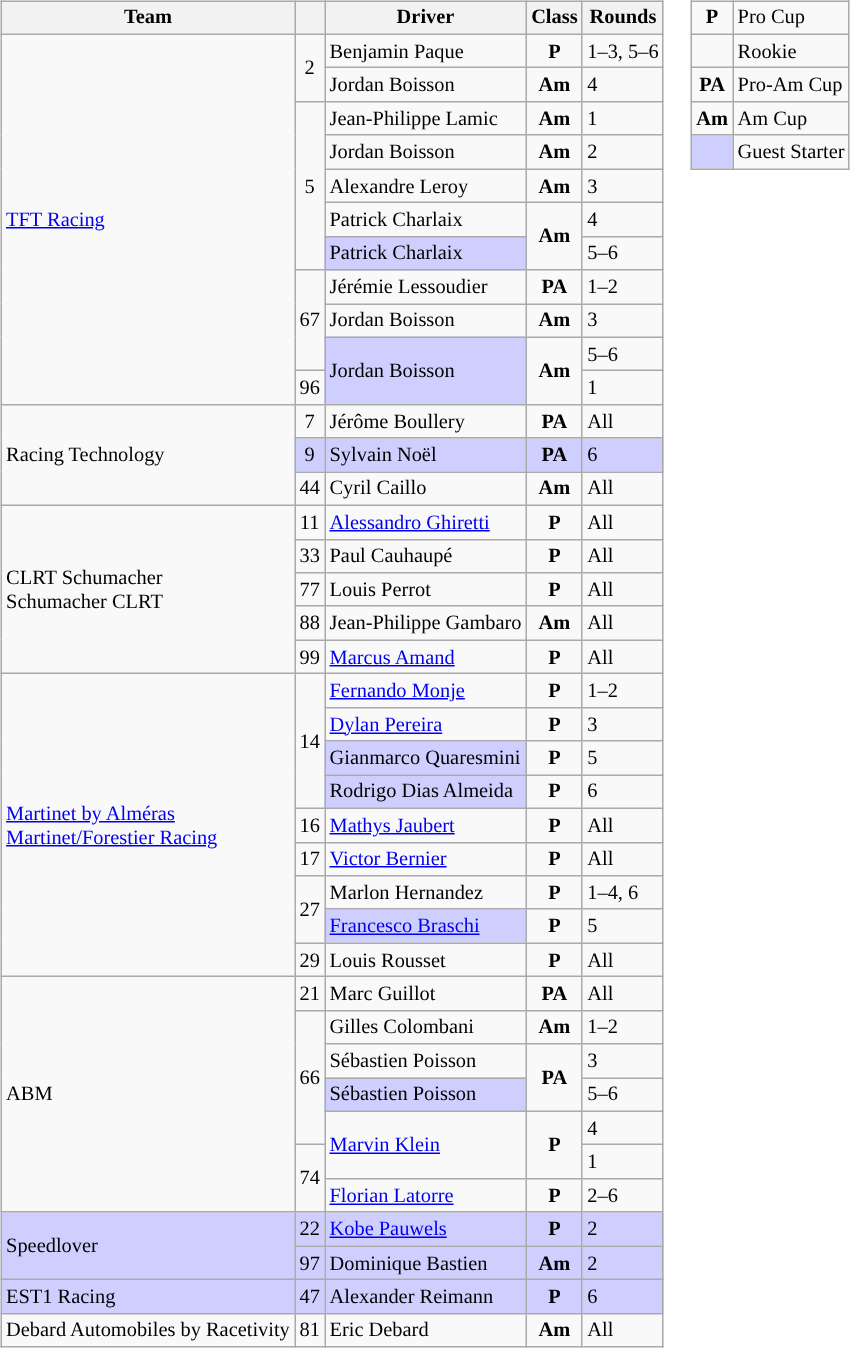<table>
<tr>
<td><br><table class="wikitable" style="font-size:85%">
<tr>
<th>Team</th>
<th></th>
<th>Driver</th>
<th>Class</th>
<th>Rounds</th>
</tr>
<tr>
<td rowspan="11"> <a href='#'>TFT Racing</a></td>
<td rowspan="2" align="center">2</td>
<td> Benjamin Paque</td>
<td align="center"><strong><span>P</span></strong></td>
<td>1–3, 5–6</td>
</tr>
<tr>
<td> Jordan Boisson</td>
<td align="center"><strong><span>Am</span></strong></td>
<td>4</td>
</tr>
<tr>
<td rowspan="5" align="center">5</td>
<td> Jean-Philippe Lamic</td>
<td align="center"><strong><span>Am</span></strong></td>
<td>1</td>
</tr>
<tr>
<td> Jordan Boisson</td>
<td align="center"><strong><span>Am</span></strong></td>
<td>2</td>
</tr>
<tr>
<td> Alexandre Leroy</td>
<td align="center"><strong><span>Am</span></strong></td>
<td>3</td>
</tr>
<tr>
<td> Patrick Charlaix</td>
<td rowspan="2" align="center"><strong><span>Am</span></strong></td>
<td>4</td>
</tr>
<tr>
<td style="background-color:#CFCFFF"> Patrick Charlaix</td>
<td>5–6</td>
</tr>
<tr>
<td rowspan="3" align="center">67</td>
<td> Jérémie Lessoudier</td>
<td align="center"><strong><span>PA</span></strong></td>
<td>1–2</td>
</tr>
<tr>
<td> Jordan Boisson</td>
<td align="center"><strong><span>Am</span></strong></td>
<td>3</td>
</tr>
<tr>
<td style="background-color:#CFCFFF" rowspan="2"> Jordan Boisson</td>
<td rowspan="2" align="center"><strong><span>Am</span></strong></td>
<td>5–6</td>
</tr>
<tr>
<td align="center">96</td>
<td>1</td>
</tr>
<tr>
<td rowspan="3"> Racing Technology</td>
<td align="center">7</td>
<td> Jérôme Boullery</td>
<td align="center"><strong><span>PA</span></strong></td>
<td>All</td>
</tr>
<tr>
<td style="background-color:#CFCFFF" align="center">9</td>
<td style="background-color:#CFCFFF"> Sylvain Noël</td>
<td style="background-color:#CFCFFF" align="center"><strong><span>PA</span></strong></td>
<td style="background-color:#CFCFFF">6</td>
</tr>
<tr>
<td align="center">44</td>
<td> Cyril Caillo</td>
<td align="center"><strong><span>Am</span></strong></td>
<td>All</td>
</tr>
<tr>
<td rowspan="5"> CLRT Schumacher<br> Schumacher CLRT</td>
<td align="center">11</td>
<td> <a href='#'>Alessandro Ghiretti</a></td>
<td align="center"><strong><span>P</span></strong></td>
<td>All</td>
</tr>
<tr>
<td align="center">33</td>
<td> Paul Cauhaupé</td>
<td align="center" nowrap=""><strong><span>P</span></strong> </td>
<td>All</td>
</tr>
<tr>
<td align="center">77</td>
<td> Louis Perrot</td>
<td align="center"><strong><span>P</span></strong></td>
<td>All</td>
</tr>
<tr>
<td align="center">88</td>
<td nowrap=""> Jean-Philippe Gambaro</td>
<td align="center"><strong><span>Am</span></strong></td>
<td>All</td>
</tr>
<tr>
<td align="center">99</td>
<td> <a href='#'>Marcus Amand</a></td>
<td align="center"><strong><span>P</span></strong> </td>
<td>All</td>
</tr>
<tr>
<td rowspan="9"> <a href='#'>Martinet by Alméras</a><br> <a href='#'>Martinet/Forestier Racing</a></td>
<td rowspan="4" align="center">14</td>
<td> <a href='#'>Fernando Monje</a></td>
<td align="center"><strong><span>P</span></strong></td>
<td>1–2</td>
</tr>
<tr>
<td> <a href='#'>Dylan Pereira</a></td>
<td align="center"><strong><span>P</span></strong></td>
<td>3</td>
</tr>
<tr>
<td style="background-color:#CFCFFF"> Gianmarco Quaresmini</td>
<td align="center"><strong><span>P</span></strong> </td>
<td>5</td>
</tr>
<tr>
<td style="background-color:#CFCFFF"> Rodrigo Dias Almeida</td>
<td align="center"><strong><span>P</span></strong></td>
<td>6</td>
</tr>
<tr>
<td align="center">16</td>
<td> <a href='#'>Mathys Jaubert</a></td>
<td align="center"><strong><span>P</span></strong></td>
<td>All</td>
</tr>
<tr>
<td align="center">17</td>
<td> <a href='#'>Victor Bernier</a></td>
<td align="center"><strong><span>P</span></strong> </td>
<td>All</td>
</tr>
<tr>
<td rowspan="2" align="center">27</td>
<td> Marlon Hernandez</td>
<td align="center"><strong><span>P</span></strong></td>
<td>1–4, 6</td>
</tr>
<tr>
<td style="background-color:#CFCFFF"> <a href='#'>Francesco Braschi</a></td>
<td align="center"><strong><span>P</span></strong> </td>
<td>5</td>
</tr>
<tr>
<td align="center">29</td>
<td> Louis Rousset</td>
<td align="center"><strong><span>P</span></strong></td>
<td>All</td>
</tr>
<tr>
<td rowspan="7"> ABM</td>
<td align="center">21</td>
<td> Marc Guillot</td>
<td align="center"><strong><span>PA</span></strong></td>
<td>All</td>
</tr>
<tr>
<td rowspan="4" align="center">66</td>
<td> Gilles Colombani</td>
<td align="center"><strong><span>Am</span></strong></td>
<td>1–2</td>
</tr>
<tr>
<td> Sébastien Poisson</td>
<td rowspan="2" align="center"><strong><span>PA</span></strong></td>
<td>3</td>
</tr>
<tr>
<td style="background-color:#CFCFFF"> Sébastien Poisson</td>
<td>5–6</td>
</tr>
<tr>
<td rowspan="2"> <a href='#'>Marvin Klein</a></td>
<td rowspan="2" align="center"><strong><span>P</span></strong></td>
<td>4</td>
</tr>
<tr>
<td rowspan="2" align="center">74</td>
<td>1</td>
</tr>
<tr>
<td> <a href='#'>Florian Latorre</a></td>
<td align="center"><strong><span>P</span></strong></td>
<td>2–6</td>
</tr>
<tr>
<td style="background-color:#CFCFFF" rowspan="2"> Speedlover</td>
<td style="background-color:#CFCFFF" align="center">22</td>
<td style="background-color:#CFCFFF"> <a href='#'>Kobe Pauwels</a></td>
<td style="background-color:#CFCFFF" align="center"><strong><span>P</span></strong> </td>
<td style="background-color:#CFCFFF">2</td>
</tr>
<tr>
<td style="background-color:#CFCFFF" align="center">97</td>
<td style="background-color:#CFCFFF"> Dominique Bastien</td>
<td style="background-color:#CFCFFF"  align="center"><strong><span>Am</span></strong></td>
<td style="background-color:#CFCFFF">2</td>
</tr>
<tr>
<td style="background-color:#CFCFFF"> EST1 Racing</td>
<td style="background-color:#CFCFFF"  align="center">47</td>
<td style="background-color:#CFCFFF"> Alexander Reimann</td>
<td style="background-color:#CFCFFF"  align="center"><strong><span>P</span></strong></td>
<td style="background-color:#CFCFFF">6</td>
</tr>
<tr>
<td nowrap=""> Debard Automobiles by Racetivity</td>
<td align="center">81</td>
<td> Eric Debard</td>
<td align="center"><strong><span>Am</span></strong></td>
<td>All</td>
</tr>
</table>
</td>
<td valign="top"><br><table class="wikitable" style="font-size: 85%;">
<tr>
<td align="center"><strong><span>P</span></strong></td>
<td>Pro Cup</td>
</tr>
<tr>
<td align="center"></td>
<td>Rookie</td>
</tr>
<tr>
<td align="center"><strong><span>PA</span></strong></td>
<td>Pro-Am Cup</td>
</tr>
<tr>
<td><strong><span>Am</span></strong></td>
<td>Am Cup</td>
</tr>
<tr>
<td align="center" style="background-color:#CFCFFF"></td>
<td>Guest Starter</td>
</tr>
</table>
</td>
</tr>
</table>
